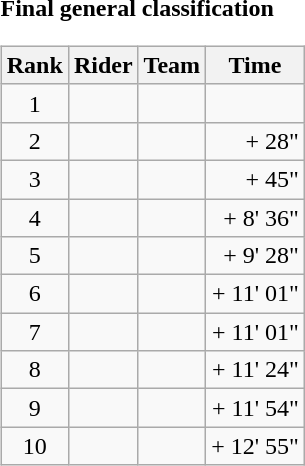<table>
<tr>
<td><strong>Final general classification</strong><br><table class="wikitable">
<tr>
<th scope="col">Rank</th>
<th scope="col">Rider</th>
<th scope="col">Team</th>
<th scope="col">Time</th>
</tr>
<tr>
<td style="text-align:center;">1</td>
<td></td>
<td></td>
<td style="text-align:right;"></td>
</tr>
<tr>
<td style="text-align:center;">2</td>
<td></td>
<td></td>
<td style="text-align:right;">+ 28"</td>
</tr>
<tr>
<td style="text-align:center;">3</td>
<td></td>
<td></td>
<td style="text-align:right;">+ 45"</td>
</tr>
<tr>
<td style="text-align:center;">4</td>
<td></td>
<td></td>
<td style="text-align:right;">+ 8' 36"</td>
</tr>
<tr>
<td style="text-align:center;">5</td>
<td></td>
<td></td>
<td style="text-align:right;">+ 9' 28"</td>
</tr>
<tr>
<td style="text-align:center;">6</td>
<td></td>
<td></td>
<td style="text-align:right;">+ 11' 01"</td>
</tr>
<tr>
<td style="text-align:center;">7</td>
<td></td>
<td></td>
<td style="text-align:right;">+ 11' 01"</td>
</tr>
<tr>
<td style="text-align:center;">8</td>
<td></td>
<td></td>
<td style="text-align:right;">+ 11' 24"</td>
</tr>
<tr>
<td style="text-align:center;">9</td>
<td></td>
<td></td>
<td style="text-align:right;">+ 11' 54"</td>
</tr>
<tr>
<td style="text-align:center;">10</td>
<td></td>
<td></td>
<td style="text-align:right;">+ 12' 55"</td>
</tr>
</table>
</td>
</tr>
</table>
